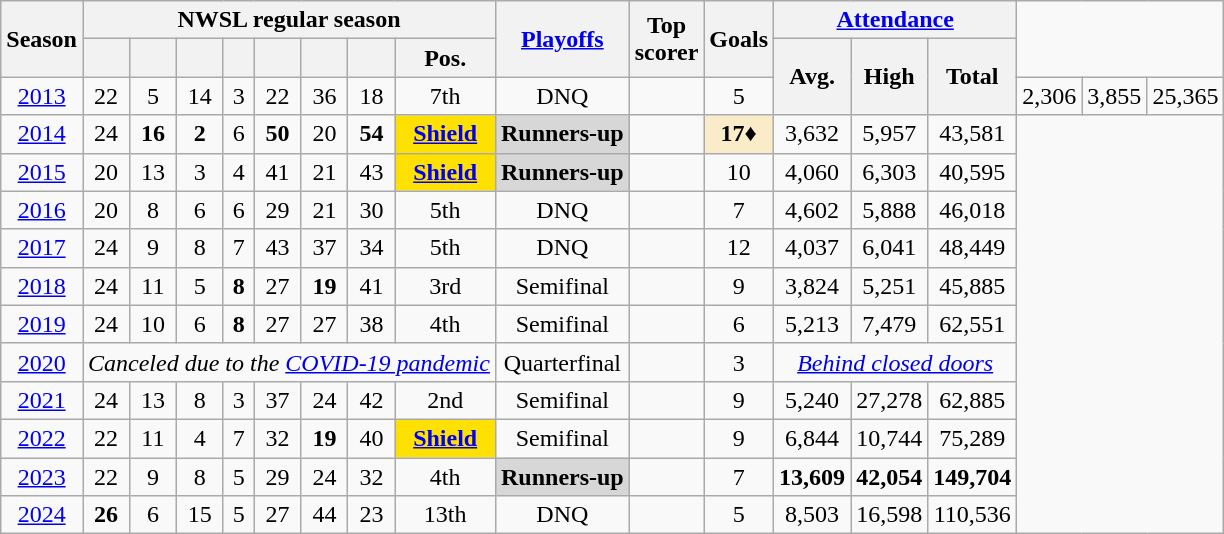<table class="wikitable sortable" style="text-align: center">
<tr>
<th scope="col" rowspan="2">Season</th>
<th colspan="8" class="unsortable">NWSL regular season</th>
<th scope="col" rowspan="2"><a href='#'>Playoffs</a></th>
<th scope="col" rowspan="2">Top<br>scorer</th>
<th scope="col" rowspan="2">Goals</th>
<th colspan="3" class="unsortable"><a href='#'>Attendance</a></th>
</tr>
<tr>
<th></th>
<th></th>
<th></th>
<th></th>
<th></th>
<th></th>
<th></th>
<th>Pos.</th>
<th scope="col" rowspan="2">Avg.</th>
<th scope="col" rowspan="2">High</th>
<th scope="col" rowspan="2">Total</th>
</tr>
<tr>
<td><a href='#'>2013</a></td>
<td>22</td>
<td>5</td>
<td>14</td>
<td>3</td>
<td>22</td>
<td>36</td>
<td>18</td>
<td>7th</td>
<td>DNQ</td>
<td align="left"> </td>
<td>5</td>
<td>2,306</td>
<td>3,855</td>
<td>25,365</td>
</tr>
<tr>
<td><a href='#'>2014</a></td>
<td>24</td>
<td><strong>16</strong></td>
<td><strong>2</strong></td>
<td>6</td>
<td><strong>50</strong></td>
<td>20</td>
<td><strong>54</strong></td>
<td style="background:#FEE101;"><strong><a href='#'>Shield</a></strong></td>
<td style="background:#D7D7D7;"><strong>Runners-up</strong></td>
<td align="left"> </td>
<td style="background:#FAECC8;"><strong>17♦</strong></td>
<td>3,632</td>
<td>5,957</td>
<td>43,581</td>
</tr>
<tr>
<td><a href='#'>2015</a></td>
<td>20</td>
<td>13</td>
<td>3</td>
<td>4</td>
<td>41</td>
<td>21</td>
<td>43</td>
<td style="background:#FEE101;"><strong><a href='#'>Shield</a></strong></td>
<td style="background:#D7D7D7;"><strong>Runners-up</strong></td>
<td align="left"> <br> </td>
<td>10</td>
<td>4,060</td>
<td>6,303</td>
<td>40,595</td>
</tr>
<tr>
<td><a href='#'>2016</a></td>
<td>20</td>
<td>8</td>
<td>6</td>
<td>6</td>
<td>29</td>
<td>21</td>
<td>30</td>
<td>5th</td>
<td>DNQ</td>
<td align="left"> </td>
<td>7</td>
<td>4,602</td>
<td>5,888</td>
<td>46,018</td>
</tr>
<tr>
<td><a href='#'>2017</a></td>
<td>24</td>
<td>9</td>
<td>8</td>
<td>7</td>
<td>43</td>
<td>37</td>
<td>34</td>
<td>5th</td>
<td>DNQ</td>
<td align="left"> </td>
<td>12</td>
<td>4,037</td>
<td>6,041</td>
<td>48,449</td>
</tr>
<tr>
<td><a href='#'>2018</a></td>
<td>24</td>
<td>11</td>
<td>5</td>
<td><strong>8</strong></td>
<td>27</td>
<td><strong>19</strong></td>
<td>41</td>
<td>3rd</td>
<td>Semifinal</td>
<td align="left"> </td>
<td>9</td>
<td>3,824</td>
<td>5,251</td>
<td>45,885</td>
</tr>
<tr>
<td><a href='#'>2019</a></td>
<td>24</td>
<td>10</td>
<td>6</td>
<td><strong>8</strong></td>
<td>27</td>
<td>27</td>
<td>38</td>
<td>4th</td>
<td>Semifinal</td>
<td align="left"> </td>
<td>6</td>
<td>5,213</td>
<td>7,479</td>
<td>62,551</td>
</tr>
<tr>
<td><a href='#'>2020</a></td>
<td colspan=8><em>Canceled due to the <a href='#'>COVID-19 pandemic</a></em></td>
<td>Quarterfinal</td>
<td align="left"> </td>
<td>3</td>
<td colspan=3><em><a href='#'>Behind closed doors</a></em></td>
</tr>
<tr>
<td><a href='#'>2021</a></td>
<td>24</td>
<td>13</td>
<td>8</td>
<td>3</td>
<td>37</td>
<td>24</td>
<td>42</td>
<td>2nd</td>
<td>Semifinal</td>
<td align="left"> </td>
<td>9</td>
<td>5,240</td>
<td>27,278</td>
<td>62,885</td>
</tr>
<tr>
<td><a href='#'>2022</a></td>
<td>22</td>
<td>11</td>
<td>4</td>
<td>7</td>
<td>32</td>
<td><strong>19</strong></td>
<td>40</td>
<td style="background:#FEE101;"><strong><a href='#'>Shield</a></strong></td>
<td>Semifinal</td>
<td align="left"> </td>
<td>9</td>
<td>6,844</td>
<td>10,744</td>
<td>75,289</td>
</tr>
<tr>
<td><a href='#'>2023</a></td>
<td>22</td>
<td>9</td>
<td>8</td>
<td>5</td>
<td>29</td>
<td>24</td>
<td>32</td>
<td>4th</td>
<td style="background:#D7D7D7;"><strong>Runners-up</strong></td>
<td align="left"> <br> </td>
<td>7</td>
<td><strong>13,609</strong></td>
<td><strong>42,054</strong></td>
<td><strong>149,704</strong></td>
</tr>
<tr>
<td><a href='#'>2024</a></td>
<td><strong>26</strong></td>
<td>6</td>
<td>15</td>
<td>5</td>
<td>27</td>
<td>44</td>
<td>23</td>
<td>13th</td>
<td>DNQ</td>
<td align="left"> </td>
<td>5</td>
<td>8,503</td>
<td>16,598</td>
<td>110,536</td>
</tr>
</table>
